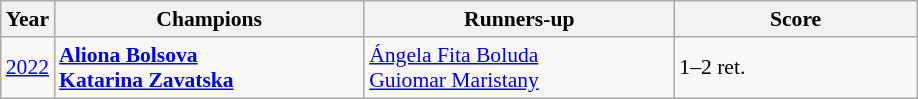<table class="wikitable" style="font-size:90%">
<tr>
<th>Year</th>
<th width="200">Champions</th>
<th width="200">Runners-up</th>
<th width="155">Score</th>
</tr>
<tr>
<td><a href='#'>2022</a></td>
<td> <strong><a href='#'>Aliona Bolsova</a></strong> <br>  <strong><a href='#'>Katarina Zavatska</a></strong></td>
<td> <a href='#'>Ángela Fita Boluda</a> <br>  <a href='#'>Guiomar Maristany</a></td>
<td>1–2 ret.</td>
</tr>
</table>
